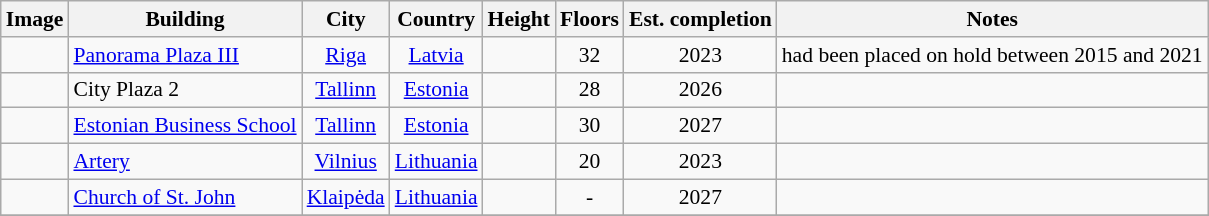<table style="font-size: 90%; text-align: center;" class="wikitable sortable">
<tr>
<th>Image</th>
<th>Building</th>
<th>City</th>
<th>Country</th>
<th>Height</th>
<th>Floors</th>
<th>Est. completion</th>
<th>Notes</th>
</tr>
<tr>
<td></td>
<td align=left><a href='#'>Panorama Plaza III</a></td>
<td><a href='#'>Riga</a></td>
<td><a href='#'>Latvia</a></td>
<td></td>
<td>32</td>
<td>2023</td>
<td>had been placed on hold between 2015 and 2021</td>
</tr>
<tr>
<td></td>
<td align=left>City Plaza 2</td>
<td><a href='#'>Tallinn</a></td>
<td><a href='#'>Estonia</a></td>
<td></td>
<td>28</td>
<td>2026</td>
<td></td>
</tr>
<tr>
<td></td>
<td align=left><a href='#'>Estonian Business School</a></td>
<td><a href='#'>Tallinn</a></td>
<td><a href='#'>Estonia</a></td>
<td></td>
<td>30</td>
<td>2027</td>
<td></td>
</tr>
<tr>
<td></td>
<td align=left><a href='#'>Artery</a></td>
<td><a href='#'>Vilnius</a></td>
<td><a href='#'>Lithuania</a></td>
<td></td>
<td>20</td>
<td>2023</td>
<td></td>
</tr>
<tr>
<td></td>
<td align=left><a href='#'>Church of St. John</a></td>
<td><a href='#'>Klaipėda</a></td>
<td><a href='#'>Lithuania</a></td>
<td></td>
<td>-</td>
<td>2027</td>
<td></td>
</tr>
<tr>
</tr>
</table>
